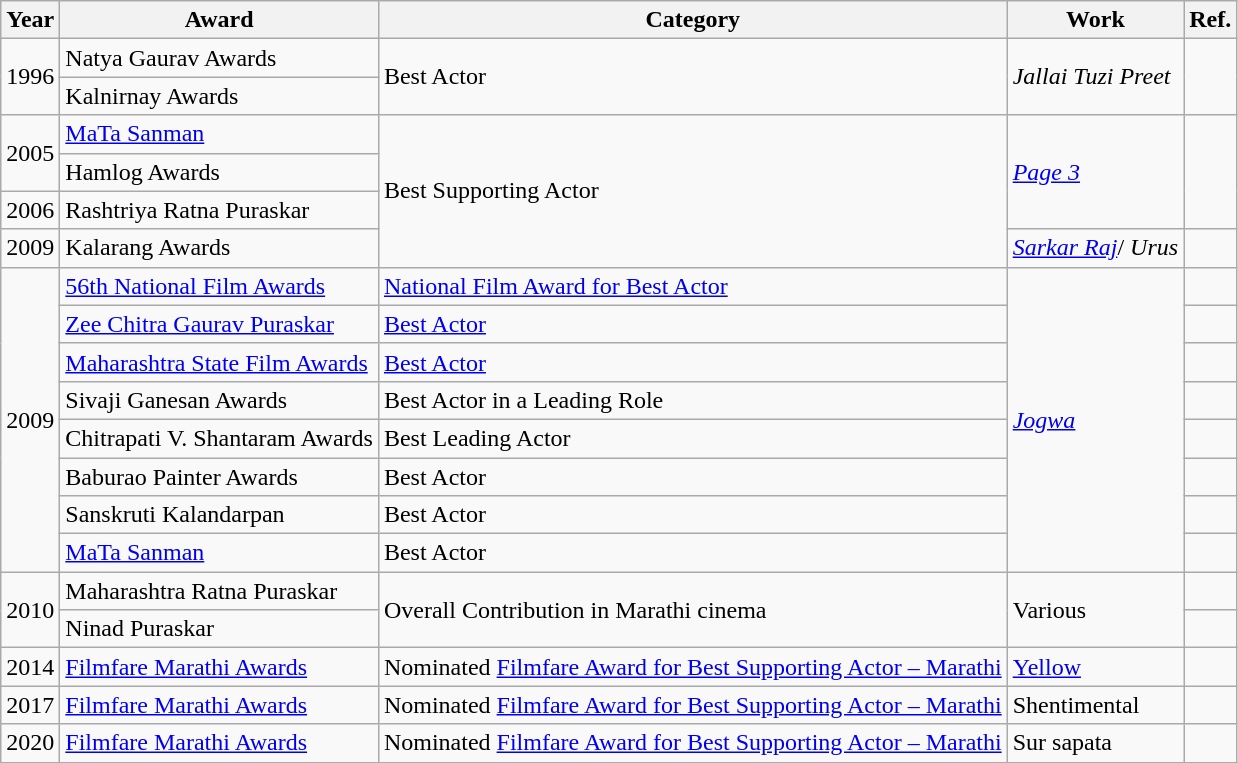<table class="wikitable">
<tr>
<th>Year</th>
<th>Award</th>
<th>Category</th>
<th>Work</th>
<th>Ref.</th>
</tr>
<tr>
<td rowspan="2">1996</td>
<td>Natya Gaurav Awards</td>
<td rowspan="2">Best Actor</td>
<td rowspan="2"><em>Jallai Tuzi Preet</em></td>
<td rowspan="2"></td>
</tr>
<tr>
<td>Kalnirnay Awards</td>
</tr>
<tr>
<td rowspan="2">2005</td>
<td><a href='#'>MaTa Sanman</a></td>
<td rowspan="4">Best Supporting Actor</td>
<td rowspan="3"><em><a href='#'>Page 3</a></em></td>
<td rowspan="3"></td>
</tr>
<tr>
<td>Hamlog Awards</td>
</tr>
<tr>
<td>2006</td>
<td>Rashtriya Ratna Puraskar</td>
</tr>
<tr>
<td>2009</td>
<td>Kalarang Awards</td>
<td><em><a href='#'>Sarkar Raj</a></em>/ <em>Urus</em></td>
<td></td>
</tr>
<tr>
<td rowspan="8">2009</td>
<td><a href='#'>56th National Film Awards</a></td>
<td><a href='#'>National Film Award for Best Actor</a></td>
<td rowspan="8"><em><a href='#'>Jogwa</a></em></td>
<td></td>
</tr>
<tr>
<td><a href='#'>Zee Chitra Gaurav Puraskar</a></td>
<td><a href='#'>Best Actor</a></td>
<td></td>
</tr>
<tr>
<td><a href='#'>Maharashtra State Film Awards</a></td>
<td><a href='#'>Best Actor</a></td>
<td></td>
</tr>
<tr>
<td>Sivaji Ganesan Awards</td>
<td>Best Actor in a Leading Role</td>
<td></td>
</tr>
<tr>
<td>Chitrapati V. Shantaram Awards</td>
<td>Best Leading Actor</td>
<td></td>
</tr>
<tr>
<td>Baburao Painter Awards</td>
<td>Best Actor</td>
<td></td>
</tr>
<tr>
<td>Sanskruti Kalandarpan</td>
<td>Best Actor</td>
<td></td>
</tr>
<tr>
<td><a href='#'>MaTa Sanman</a></td>
<td>Best Actor</td>
<td></td>
</tr>
<tr>
<td rowspan="2">2010</td>
<td>Maharashtra Ratna Puraskar</td>
<td rowspan="2">Overall Contribution in Marathi cinema</td>
<td rowspan="2">Various</td>
<td></td>
</tr>
<tr>
<td>Ninad Puraskar</td>
<td></td>
</tr>
<tr>
<td>2014</td>
<td><a href='#'>Filmfare Marathi Awards</a></td>
<td>Nominated <a href='#'>Filmfare Award for Best Supporting Actor – Marathi</a></td>
<td><a href='#'>Yellow</a></td>
<td></td>
</tr>
<tr>
<td>2017</td>
<td><a href='#'>Filmfare Marathi Awards</a></td>
<td>Nominated <a href='#'>Filmfare Award for Best Supporting Actor – Marathi</a></td>
<td>Shentimental</td>
<td></td>
</tr>
<tr>
<td>2020</td>
<td><a href='#'>Filmfare Marathi Awards</a></td>
<td>Nominated <a href='#'>Filmfare Award for Best Supporting Actor – Marathi</a></td>
<td>Sur sapata</td>
<td></td>
</tr>
</table>
